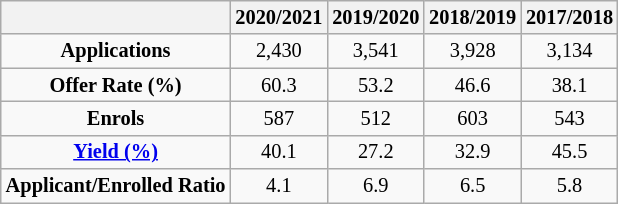<table class="wikitable floatright" style="font-size:85%; text-align:center;">
<tr>
<th></th>
<th>2020/2021</th>
<th>2019/2020</th>
<th>2018/2019</th>
<th>2017/2018</th>
</tr>
<tr>
<td><strong>Applications</strong></td>
<td>2,430</td>
<td>3,541</td>
<td>3,928</td>
<td>3,134</td>
</tr>
<tr>
<td><strong>Offer Rate (%)</strong></td>
<td>60.3</td>
<td>53.2</td>
<td>46.6</td>
<td>38.1</td>
</tr>
<tr>
<td><strong>Enrols</strong></td>
<td>587</td>
<td>512</td>
<td>603</td>
<td>543</td>
</tr>
<tr>
<td><a href='#'><strong>Yield (%)</strong></a></td>
<td>40.1</td>
<td>27.2</td>
<td>32.9</td>
<td>45.5</td>
</tr>
<tr>
<td><strong>Applicant/Enrolled Ratio</strong></td>
<td>4.1</td>
<td>6.9</td>
<td>6.5</td>
<td>5.8</td>
</tr>
</table>
